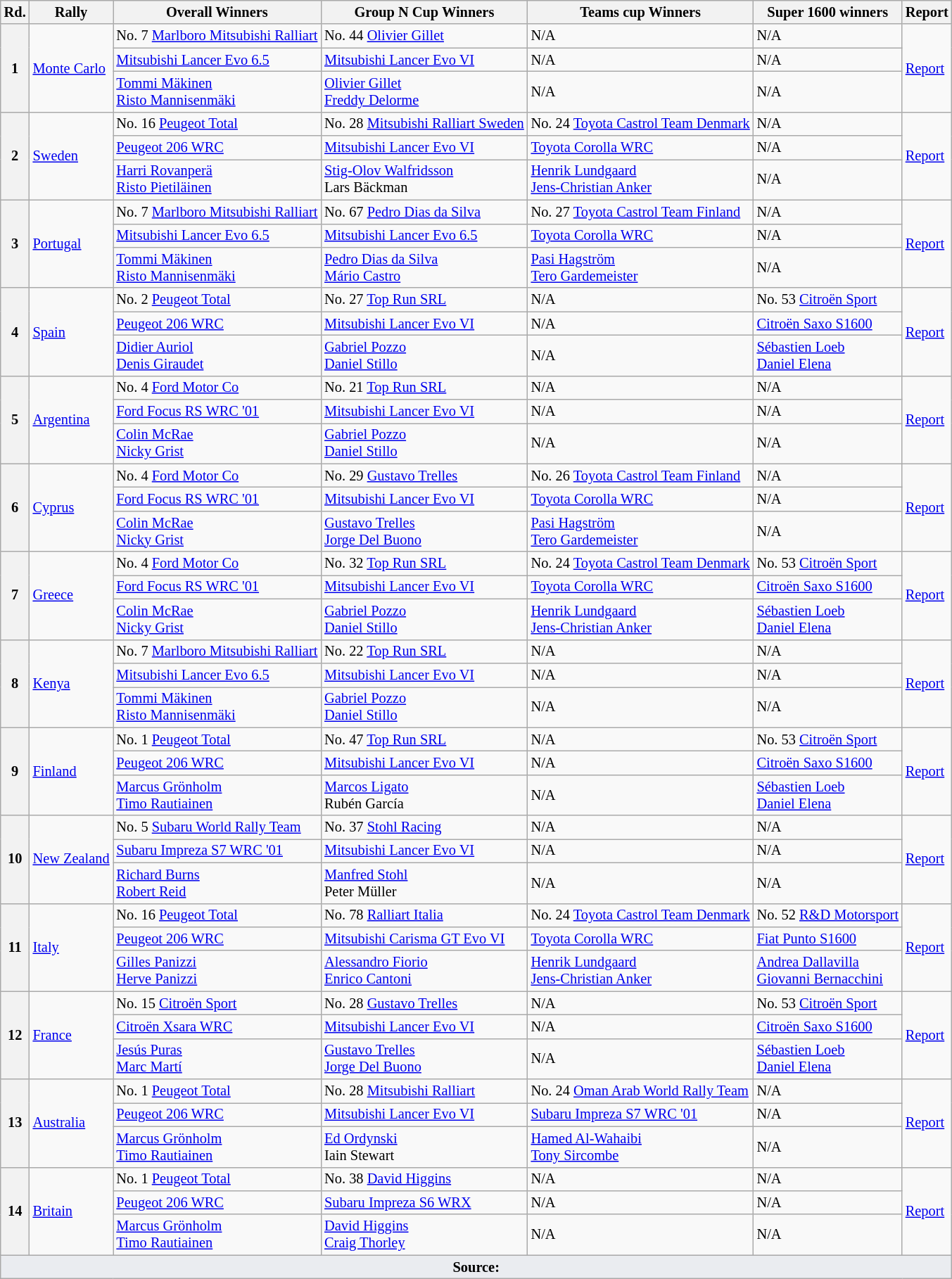<table class="wikitable" style="font-size:85%;">
<tr>
<th>Rd.</th>
<th>Rally</th>
<th>Overall Winners</th>
<th>Group N Cup Winners</th>
<th>Teams cup Winners</th>
<th>Super 1600 winners</th>
<th>Report</th>
</tr>
<tr>
<th rowspan="3">1</th>
<td rowspan="3"> <a href='#'>Monte Carlo</a></td>
<td nowrap> No. 7 <a href='#'>Marlboro Mitsubishi Ralliart</a></td>
<td> No. 44 <a href='#'>Olivier Gillet</a></td>
<td>N/A</td>
<td>N/A</td>
<td rowspan="3"><a href='#'>Report</a></td>
</tr>
<tr>
<td> <a href='#'>Mitsubishi Lancer Evo 6.5</a></td>
<td> <a href='#'>Mitsubishi Lancer Evo VI</a></td>
<td>N/A</td>
<td>N/A</td>
</tr>
<tr>
<td> <a href='#'>Tommi Mäkinen</a><br> <a href='#'>Risto Mannisenmäki</a></td>
<td> <a href='#'>Olivier Gillet</a><br> <a href='#'>Freddy Delorme</a></td>
<td>N/A</td>
<td>N/A</td>
</tr>
<tr>
<th rowspan="3">2</th>
<td rowspan="3"> <a href='#'>Sweden</a></td>
<td nowrap=""> No. 16 <a href='#'>Peugeot Total</a></td>
<td> No. 28 <a href='#'>Mitsubishi Ralliart Sweden</a></td>
<td> No. 24 <a href='#'>Toyota Castrol Team Denmark</a></td>
<td>N/A</td>
<td rowspan="3"><a href='#'>Report</a></td>
</tr>
<tr>
<td> <a href='#'>Peugeot 206 WRC</a></td>
<td> <a href='#'>Mitsubishi Lancer Evo VI</a></td>
<td> <a href='#'>Toyota Corolla WRC</a></td>
<td>N/A</td>
</tr>
<tr>
<td> <a href='#'>Harri Rovanperä</a><br> <a href='#'>Risto Pietiläinen</a></td>
<td> <a href='#'>Stig-Olov Walfridsson</a><br> Lars Bäckman</td>
<td> <a href='#'>Henrik Lundgaard</a><br> <a href='#'>Jens-Christian Anker</a></td>
<td>N/A</td>
</tr>
<tr>
<th rowspan="3">3</th>
<td rowspan="3"> <a href='#'>Portugal</a></td>
<td nowrap=""> No. 7 <a href='#'>Marlboro Mitsubishi Ralliart</a></td>
<td> No. 67 <a href='#'>Pedro Dias da Silva</a></td>
<td> No. 27 <a href='#'>Toyota Castrol Team Finland</a></td>
<td>N/A</td>
<td rowspan="3"><a href='#'>Report</a></td>
</tr>
<tr>
<td> <a href='#'>Mitsubishi Lancer Evo 6.5</a></td>
<td> <a href='#'>Mitsubishi Lancer Evo 6.5</a></td>
<td> <a href='#'>Toyota Corolla WRC</a></td>
<td>N/A</td>
</tr>
<tr>
<td> <a href='#'>Tommi Mäkinen</a><br> <a href='#'>Risto Mannisenmäki</a></td>
<td> <a href='#'>Pedro Dias da Silva</a><br> <a href='#'>Mário Castro</a></td>
<td> <a href='#'>Pasi Hagström</a><br> <a href='#'>Tero Gardemeister</a></td>
<td>N/A</td>
</tr>
<tr>
<th rowspan="3">4</th>
<td rowspan="3"> <a href='#'>Spain</a></td>
<td nowrap=""> No. 2 <a href='#'>Peugeot Total</a></td>
<td> No. 27 <a href='#'>Top Run SRL</a></td>
<td>N/A</td>
<td> No. 53 <a href='#'>Citroën Sport</a></td>
<td rowspan="3"><a href='#'>Report</a></td>
</tr>
<tr>
<td> <a href='#'>Peugeot 206 WRC</a></td>
<td> <a href='#'>Mitsubishi Lancer Evo VI</a></td>
<td>N/A</td>
<td> <a href='#'>Citroën Saxo S1600</a></td>
</tr>
<tr>
<td> <a href='#'>Didier Auriol</a><br> <a href='#'>Denis Giraudet</a></td>
<td> <a href='#'>Gabriel Pozzo</a><br> <a href='#'>Daniel Stillo</a></td>
<td>N/A</td>
<td> <a href='#'>Sébastien Loeb</a><br> <a href='#'>Daniel Elena</a></td>
</tr>
<tr>
<th rowspan="3">5</th>
<td rowspan="3"> <a href='#'>Argentina</a></td>
<td nowrap=""> No. 4 <a href='#'>Ford Motor Co</a></td>
<td> No. 21 <a href='#'>Top Run SRL</a></td>
<td>N/A</td>
<td>N/A</td>
<td rowspan="3"><a href='#'>Report</a></td>
</tr>
<tr>
<td> <a href='#'>Ford Focus RS WRC '01</a></td>
<td> <a href='#'>Mitsubishi Lancer Evo VI</a></td>
<td>N/A</td>
<td>N/A</td>
</tr>
<tr>
<td> <a href='#'>Colin McRae</a><br> <a href='#'>Nicky Grist</a></td>
<td> <a href='#'>Gabriel Pozzo</a><br> <a href='#'>Daniel Stillo</a></td>
<td>N/A</td>
<td>N/A</td>
</tr>
<tr>
<th rowspan="3">6</th>
<td rowspan="3"> <a href='#'>Cyprus</a></td>
<td nowrap=""> No. 4 <a href='#'>Ford Motor Co</a></td>
<td> No. 29 <a href='#'>Gustavo Trelles</a></td>
<td> No. 26 <a href='#'>Toyota Castrol Team Finland</a></td>
<td>N/A</td>
<td rowspan="3"><a href='#'>Report</a></td>
</tr>
<tr>
<td> <a href='#'>Ford Focus RS WRC '01</a></td>
<td> <a href='#'>Mitsubishi Lancer Evo VI</a></td>
<td> <a href='#'>Toyota Corolla WRC</a></td>
<td>N/A</td>
</tr>
<tr>
<td> <a href='#'>Colin McRae</a><br> <a href='#'>Nicky Grist</a></td>
<td> <a href='#'>Gustavo Trelles</a><br> <a href='#'>Jorge Del Buono</a></td>
<td> <a href='#'>Pasi Hagström</a><br> <a href='#'>Tero Gardemeister</a></td>
<td>N/A</td>
</tr>
<tr>
<th rowspan="3">7</th>
<td rowspan="3"> <a href='#'>Greece</a></td>
<td nowrap=""> No. 4 <a href='#'>Ford Motor Co</a></td>
<td> No. 32 <a href='#'>Top Run SRL</a></td>
<td> No. 24 <a href='#'>Toyota Castrol Team Denmark</a></td>
<td> No. 53 <a href='#'>Citroën Sport</a></td>
<td rowspan="3"><a href='#'>Report</a></td>
</tr>
<tr>
<td> <a href='#'>Ford Focus RS WRC '01</a></td>
<td> <a href='#'>Mitsubishi Lancer Evo VI</a></td>
<td> <a href='#'>Toyota Corolla WRC</a></td>
<td> <a href='#'>Citroën Saxo S1600</a></td>
</tr>
<tr>
<td> <a href='#'>Colin McRae</a><br> <a href='#'>Nicky Grist</a></td>
<td> <a href='#'>Gabriel Pozzo</a><br> <a href='#'>Daniel Stillo</a></td>
<td> <a href='#'>Henrik Lundgaard</a><br> <a href='#'>Jens-Christian Anker</a></td>
<td> <a href='#'>Sébastien Loeb</a><br> <a href='#'>Daniel Elena</a></td>
</tr>
<tr>
<th rowspan="3">8</th>
<td rowspan="3"> <a href='#'>Kenya</a></td>
<td nowrap=""> No. 7 <a href='#'>Marlboro Mitsubishi Ralliart</a></td>
<td> No. 22 <a href='#'>Top Run SRL</a></td>
<td>N/A</td>
<td>N/A</td>
<td rowspan="3"><a href='#'>Report</a></td>
</tr>
<tr>
<td> <a href='#'>Mitsubishi Lancer Evo 6.5</a></td>
<td> <a href='#'>Mitsubishi Lancer Evo VI</a></td>
<td>N/A</td>
<td>N/A</td>
</tr>
<tr>
<td> <a href='#'>Tommi Mäkinen</a><br> <a href='#'>Risto Mannisenmäki</a></td>
<td> <a href='#'>Gabriel Pozzo</a><br> <a href='#'>Daniel Stillo</a></td>
<td>N/A</td>
<td>N/A</td>
</tr>
<tr>
<th rowspan="3">9</th>
<td rowspan="3"> <a href='#'>Finland</a></td>
<td> No. 1 <a href='#'>Peugeot Total</a></td>
<td> No. 47 <a href='#'>Top Run SRL</a></td>
<td>N/A</td>
<td> No. 53 <a href='#'>Citroën Sport</a></td>
<td rowspan="3"><a href='#'>Report</a></td>
</tr>
<tr>
<td> <a href='#'>Peugeot 206 WRC</a></td>
<td> <a href='#'>Mitsubishi Lancer Evo VI</a></td>
<td>N/A</td>
<td> <a href='#'>Citroën Saxo S1600</a></td>
</tr>
<tr>
<td> <a href='#'>Marcus Grönholm</a><br> <a href='#'>Timo Rautiainen</a></td>
<td> <a href='#'>Marcos Ligato</a><br> Rubén García</td>
<td>N/A</td>
<td> <a href='#'>Sébastien Loeb</a><br> <a href='#'>Daniel Elena</a></td>
</tr>
<tr>
<th rowspan="3">10</th>
<td rowspan="3"> <a href='#'>New Zealand</a></td>
<td> No. 5 <a href='#'>Subaru World Rally Team</a></td>
<td> No. 37 <a href='#'>Stohl Racing</a></td>
<td>N/A</td>
<td>N/A</td>
<td rowspan="3"><a href='#'>Report</a></td>
</tr>
<tr>
<td> <a href='#'>Subaru Impreza S7 WRC '01</a></td>
<td> <a href='#'>Mitsubishi Lancer Evo VI</a></td>
<td>N/A</td>
<td>N/A</td>
</tr>
<tr>
<td> <a href='#'>Richard Burns</a><br> <a href='#'>Robert Reid</a></td>
<td> <a href='#'>Manfred Stohl</a><br> Peter Müller</td>
<td>N/A</td>
<td>N/A</td>
</tr>
<tr>
<th rowspan="3">11</th>
<td rowspan="3"> <a href='#'>Italy</a></td>
<td> No. 16 <a href='#'>Peugeot Total</a></td>
<td> No. 78 <a href='#'>Ralliart Italia</a></td>
<td> No. 24 <a href='#'>Toyota Castrol Team Denmark</a></td>
<td> No. 52 <a href='#'>R&D Motorsport</a></td>
<td rowspan="3"><a href='#'>Report</a></td>
</tr>
<tr>
<td> <a href='#'>Peugeot 206 WRC</a></td>
<td> <a href='#'>Mitsubishi Carisma GT Evo VI</a></td>
<td> <a href='#'>Toyota Corolla WRC</a></td>
<td> <a href='#'>Fiat Punto S1600</a></td>
</tr>
<tr>
<td> <a href='#'>Gilles Panizzi</a><br> <a href='#'>Herve Panizzi</a></td>
<td> <a href='#'>Alessandro Fiorio</a><br> <a href='#'>Enrico Cantoni</a></td>
<td> <a href='#'>Henrik Lundgaard</a><br> <a href='#'>Jens-Christian Anker</a></td>
<td> <a href='#'>Andrea Dallavilla</a><br> <a href='#'>Giovanni Bernacchini</a></td>
</tr>
<tr>
<th rowspan="3">12</th>
<td rowspan="3"> <a href='#'>France</a></td>
<td> No. 15 <a href='#'>Citroën Sport</a></td>
<td> No. 28 <a href='#'>Gustavo Trelles</a></td>
<td>N/A</td>
<td> No. 53 <a href='#'>Citroën Sport</a></td>
<td rowspan="3"><a href='#'>Report</a></td>
</tr>
<tr>
<td> <a href='#'>Citroën Xsara WRC</a></td>
<td> <a href='#'>Mitsubishi Lancer Evo VI</a></td>
<td>N/A</td>
<td> <a href='#'>Citroën Saxo S1600</a></td>
</tr>
<tr>
<td> <a href='#'>Jesús Puras</a><br> <a href='#'>Marc Martí</a></td>
<td> <a href='#'>Gustavo Trelles</a><br> <a href='#'>Jorge Del Buono</a></td>
<td>N/A</td>
<td> <a href='#'>Sébastien Loeb</a><br> <a href='#'>Daniel Elena</a></td>
</tr>
<tr>
<th rowspan="3">13</th>
<td rowspan="3"> <a href='#'>Australia</a></td>
<td> No. 1 <a href='#'>Peugeot Total</a></td>
<td> No. 28 <a href='#'>Mitsubishi Ralliart</a></td>
<td> No. 24 <a href='#'>Oman Arab World Rally Team</a></td>
<td>N/A</td>
<td rowspan="3"><a href='#'>Report</a></td>
</tr>
<tr>
<td> <a href='#'>Peugeot 206 WRC</a></td>
<td> <a href='#'>Mitsubishi Lancer Evo VI</a></td>
<td> <a href='#'>Subaru Impreza S7 WRC '01</a></td>
<td>N/A</td>
</tr>
<tr>
<td> <a href='#'>Marcus Grönholm</a><br> <a href='#'>Timo Rautiainen</a></td>
<td> <a href='#'>Ed Ordynski</a><br> Iain Stewart</td>
<td> <a href='#'>Hamed Al-Wahaibi</a><br> <a href='#'>Tony Sircombe</a></td>
<td>N/A</td>
</tr>
<tr>
<th rowspan="3">14</th>
<td rowspan="3"> <a href='#'>Britain</a></td>
<td> No. 1 <a href='#'>Peugeot Total</a></td>
<td> No. 38 <a href='#'>David Higgins</a></td>
<td>N/A</td>
<td>N/A</td>
<td rowspan="3"><a href='#'>Report</a></td>
</tr>
<tr>
<td> <a href='#'>Peugeot 206 WRC</a></td>
<td> <a href='#'>Subaru Impreza S6 WRX</a></td>
<td>N/A</td>
<td>N/A</td>
</tr>
<tr>
<td> <a href='#'>Marcus Grönholm</a><br> <a href='#'>Timo Rautiainen</a></td>
<td> <a href='#'>David Higgins</a><br> <a href='#'>Craig Thorley</a></td>
<td>N/A</td>
<td>N/A</td>
</tr>
<tr class="sortbottom">
<td colspan="7" style="background-color:#EAECF0;text-align:center"><strong>Source:</strong></td>
</tr>
</table>
